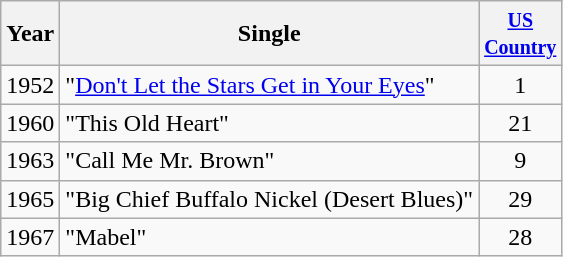<table class="wikitable">
<tr>
<th>Year</th>
<th>Single</th>
<th width="45"><small><a href='#'>US Country</a></small></th>
</tr>
<tr>
<td>1952</td>
<td>"<a href='#'>Don't Let the Stars Get in Your Eyes</a>"</td>
<td align="center">1</td>
</tr>
<tr>
<td>1960</td>
<td>"This Old Heart"</td>
<td align="center">21</td>
</tr>
<tr>
<td>1963</td>
<td>"Call Me Mr. Brown"</td>
<td align="center">9</td>
</tr>
<tr>
<td>1965</td>
<td>"Big Chief Buffalo Nickel (Desert Blues)"</td>
<td align="center">29</td>
</tr>
<tr>
<td>1967</td>
<td>"Mabel"</td>
<td align="center">28</td>
</tr>
</table>
